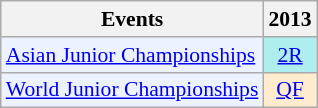<table class="wikitable" style="font-size: 90%; text-align:center">
<tr>
<th>Events</th>
<th>2013</th>
</tr>
<tr>
<td bgcolor="#ECF2FF"; align="left"><a href='#'>Asian Junior Championships</a></td>
<td bgcolor=AFEEEE><a href='#'>2R</a></td>
</tr>
<tr>
<td bgcolor="#ECF2FF"; align="left"><a href='#'>World Junior Championships</a></td>
<td bgcolor=FFEBCD><a href='#'>QF</a></td>
</tr>
</table>
